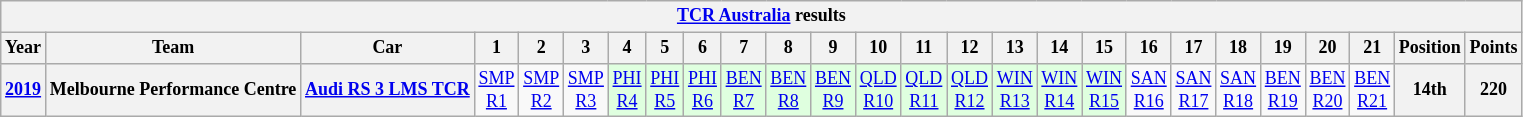<table class="wikitable" style="text-align:center; font-size:75%">
<tr>
<th colspan=45><a href='#'>TCR Australia</a> results</th>
</tr>
<tr>
<th>Year</th>
<th>Team</th>
<th>Car</th>
<th>1</th>
<th>2</th>
<th>3</th>
<th>4</th>
<th>5</th>
<th>6</th>
<th>7</th>
<th>8</th>
<th>9</th>
<th>10</th>
<th>11</th>
<th>12</th>
<th>13</th>
<th>14</th>
<th>15</th>
<th>16</th>
<th>17</th>
<th>18</th>
<th>19</th>
<th>20</th>
<th>21</th>
<th>Position</th>
<th>Points</th>
</tr>
<tr>
<th><a href='#'>2019</a></th>
<th>Melbourne Performance Centre</th>
<th><a href='#'>Audi RS 3 LMS TCR</a></th>
<td><a href='#'>SMP<br>R1</a></td>
<td><a href='#'>SMP<br>R2</a></td>
<td><a href='#'>SMP<br>R3</a></td>
<td style=background:#dfffdf><a href='#'>PHI<br>R4</a><br></td>
<td style=background:#dfffdf><a href='#'>PHI<br>R5</a><br></td>
<td style=background:#dfffdf><a href='#'>PHI<br>R6</a><br></td>
<td style=background:#dfffdf><a href='#'>BEN<br>R7</a><br></td>
<td style=background:#dfffdf><a href='#'>BEN<br>R8</a><br></td>
<td style=background:#dfffdf><a href='#'>BEN<br>R9</a><br></td>
<td style=background:#dfffdf><a href='#'>QLD<br>R10</a><br></td>
<td style=background:#dfffdf><a href='#'>QLD<br>R11</a><br></td>
<td style=background:#dfffdf><a href='#'>QLD<br>R12</a><br></td>
<td style=background:#dfffdf><a href='#'>WIN<br>R13</a><br></td>
<td style=background:#dfffdf><a href='#'>WIN<br>R14</a><br></td>
<td style=background:#dfffdf><a href='#'>WIN<br>R15</a><br></td>
<td><a href='#'>SAN<br>R16</a></td>
<td><a href='#'>SAN<br>R17</a></td>
<td><a href='#'>SAN<br>R18</a></td>
<td><a href='#'>BEN<br>R19</a></td>
<td><a href='#'>BEN<br>R20</a></td>
<td><a href='#'>BEN<br>R21</a></td>
<th>14th</th>
<th>220</th>
</tr>
</table>
